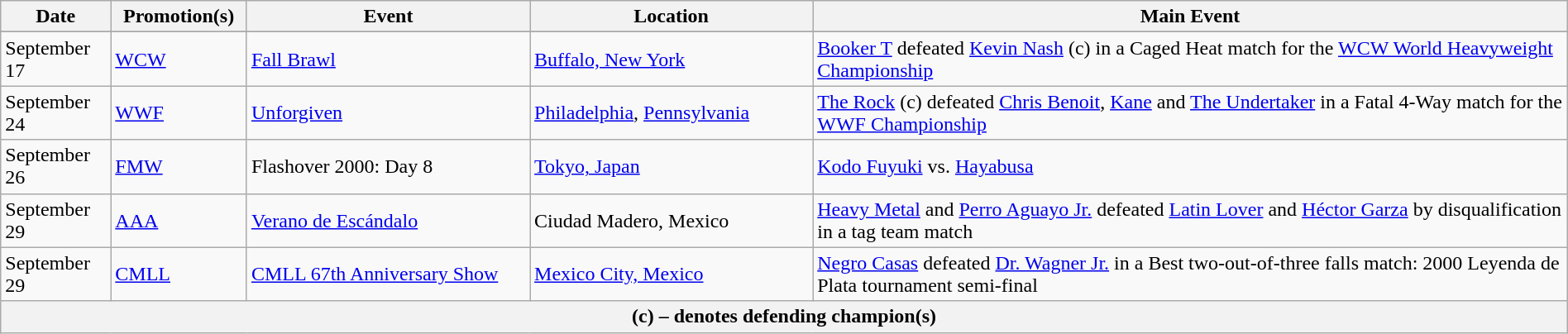<table class="wikitable" style="width:100%;">
<tr>
<th width="5%">Date</th>
<th width="5%">Promotion(s)</th>
<th style="width:15%;">Event</th>
<th style="width:15%;">Location</th>
<th style="width:40%;">Main Event</th>
</tr>
<tr style="width:20%;" |Notes>
</tr>
<tr>
<td>September 17</td>
<td><a href='#'>WCW</a></td>
<td><a href='#'>Fall Brawl</a></td>
<td><a href='#'>Buffalo, New York</a></td>
<td><a href='#'>Booker T</a> defeated <a href='#'>Kevin Nash</a> (c) in a Caged Heat match for the <a href='#'>WCW World Heavyweight Championship</a></td>
</tr>
<tr>
<td>September 24</td>
<td><a href='#'>WWF</a></td>
<td><a href='#'>Unforgiven</a></td>
<td><a href='#'>Philadelphia</a>, <a href='#'>Pennsylvania</a></td>
<td><a href='#'>The Rock</a> (c) defeated <a href='#'>Chris Benoit</a>, <a href='#'>Kane</a> and <a href='#'>The Undertaker</a> in a Fatal 4-Way match for the <a href='#'>WWF Championship</a></td>
</tr>
<tr>
<td>September 26</td>
<td><a href='#'>FMW</a></td>
<td>Flashover 2000: Day 8</td>
<td><a href='#'>Tokyo, Japan</a></td>
<td><a href='#'>Kodo Fuyuki</a> vs. <a href='#'>Hayabusa</a></td>
</tr>
<tr>
<td>September 29</td>
<td><a href='#'>AAA</a></td>
<td><a href='#'>Verano de Escándalo</a></td>
<td>Ciudad Madero, Mexico</td>
<td><a href='#'>Heavy Metal</a> and <a href='#'>Perro Aguayo Jr.</a> defeated <a href='#'>Latin Lover</a> and <a href='#'>Héctor Garza</a> by disqualification in a tag team match</td>
</tr>
<tr>
<td>September 29</td>
<td><a href='#'>CMLL</a></td>
<td><a href='#'>CMLL 67th Anniversary Show</a></td>
<td><a href='#'>Mexico City, Mexico</a></td>
<td><a href='#'>Negro Casas</a> defeated <a href='#'>Dr. Wagner Jr.</a> in a Best two-out-of-three falls match: 2000 Leyenda de Plata tournament semi-final</td>
</tr>
<tr>
<th colspan="6">(c) – denotes defending champion(s)</th>
</tr>
</table>
